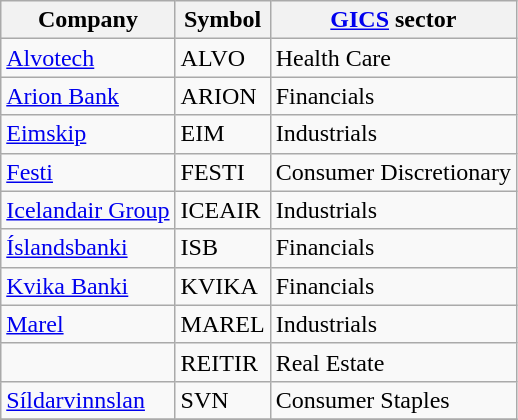<table class="wikitable sortable" cellpadding=2 cellspacing=2>
<tr>
<th>Company</th>
<th>Symbol</th>
<th><a href='#'>GICS</a> sector</th>
</tr>
<tr>
<td><a href='#'>Alvotech</a></td>
<td>ALVO</td>
<td>Health Care</td>
</tr>
<tr>
<td><a href='#'>Arion Bank</a></td>
<td>ARION</td>
<td>Financials</td>
</tr>
<tr>
<td><a href='#'>Eimskip</a></td>
<td>EIM</td>
<td>Industrials</td>
</tr>
<tr>
<td><a href='#'>Festi</a></td>
<td>FESTI</td>
<td>Consumer Discretionary</td>
</tr>
<tr>
<td><a href='#'>Icelandair Group</a></td>
<td>ICEAIR</td>
<td>Industrials</td>
</tr>
<tr>
<td><a href='#'>Íslandsbanki</a></td>
<td>ISB</td>
<td>Financials</td>
</tr>
<tr>
<td><a href='#'>Kvika Banki</a></td>
<td>KVIKA</td>
<td>Financials</td>
</tr>
<tr>
<td><a href='#'>Marel</a></td>
<td>MAREL</td>
<td>Industrials</td>
</tr>
<tr>
<td></td>
<td>REITIR</td>
<td>Real Estate</td>
</tr>
<tr>
<td><a href='#'>Síldarvinnslan</a></td>
<td>SVN</td>
<td>Consumer Staples</td>
</tr>
<tr>
</tr>
</table>
